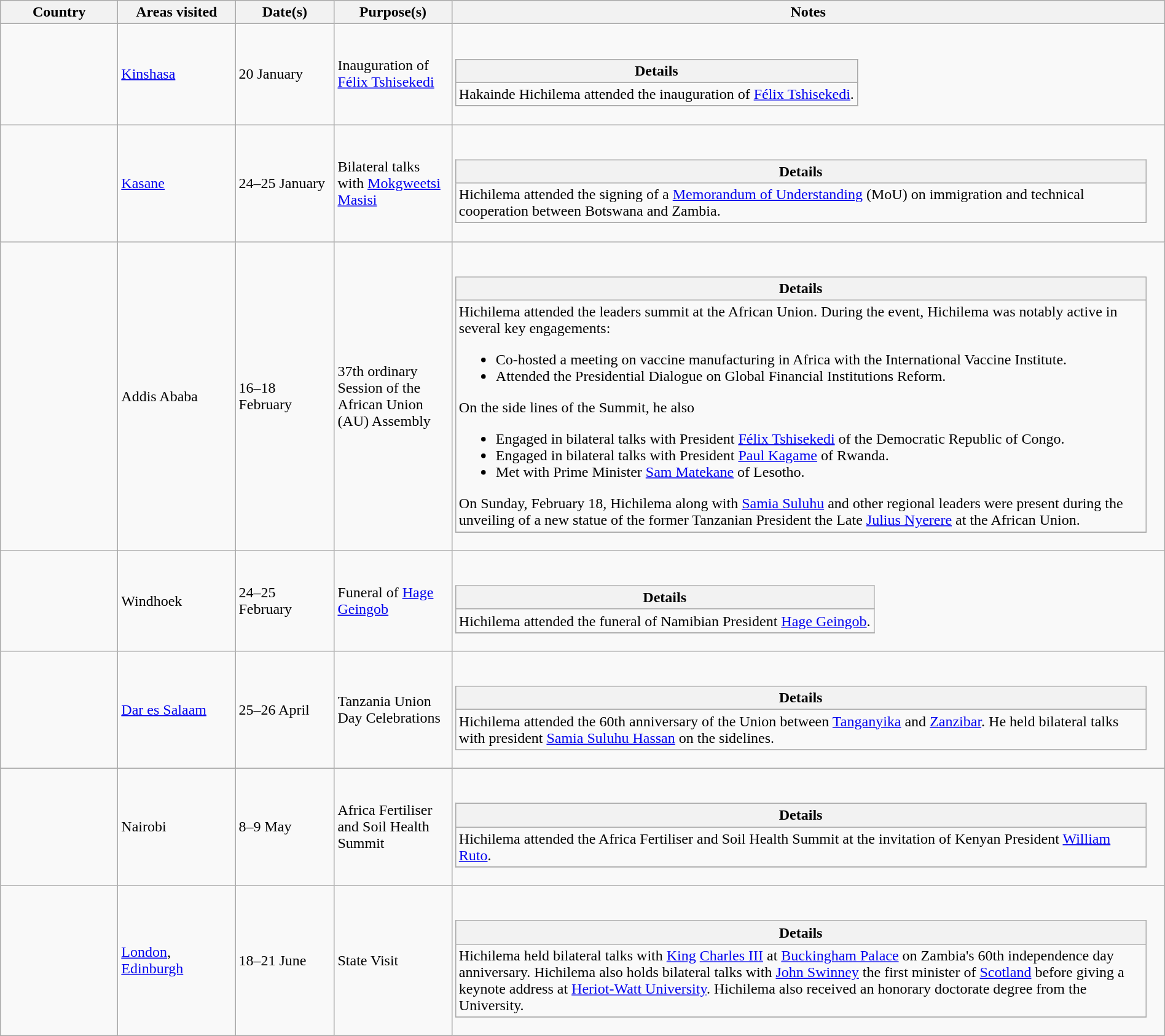<table class="wikitable outercollapse sortable" style="margin: 1em auto 1em auto">
<tr>
<th width="120">Country</th>
<th width="120">Areas visited</th>
<th width="100">Date(s)</th>
<th width="120">Purpose(s)</th>
<th>Notes</th>
</tr>
<tr>
<td></td>
<td><a href='#'>Kinshasa</a></td>
<td>20 January</td>
<td>Inauguration of <a href='#'>Félix Tshisekedi</a></td>
<td><br><table class="wikitable collapsible innercollapse">
<tr>
<th>Details</th>
</tr>
<tr>
<td>Hakainde Hichilema attended the inauguration of <a href='#'>Félix Tshisekedi</a>.</td>
</tr>
<tr>
</tr>
</table>
</td>
</tr>
<tr>
<td></td>
<td><a href='#'>Kasane</a></td>
<td>24–25 January</td>
<td>Bilateral talks with <a href='#'>Mokgweetsi Masisi</a></td>
<td><br><table class="wikitable collapsible innercollapse">
<tr>
<th>Details</th>
</tr>
<tr>
<td>Hichilema attended the signing of a <a href='#'>Memorandum of Understanding</a> (MoU) on immigration and technical cooperation between Botswana and Zambia.</td>
</tr>
<tr>
</tr>
</table>
</td>
</tr>
<tr>
<td></td>
<td>Addis Ababa</td>
<td>16–18 February</td>
<td>37th ordinary Session of the African Union (AU) Assembly</td>
<td><br><table class="wikitable collapsible innercollapse">
<tr>
<th>Details</th>
</tr>
<tr>
<td>Hichilema attended the leaders summit at the African Union. During the event, Hichilema was notably active in several key engagements:<br><ul><li>Co-hosted a meeting on vaccine manufacturing in Africa with the International Vaccine Institute.</li><li>Attended the Presidential Dialogue on Global Financial Institutions Reform.</li></ul>On the side lines of the Summit, he also<ul><li>Engaged in bilateral talks with President <a href='#'>Félix Tshisekedi</a> of the Democratic Republic of Congo.</li><li>Engaged in bilateral talks with President <a href='#'>Paul Kagame</a> of Rwanda.</li><li>Met with Prime Minister <a href='#'>Sam Matekane</a> of Lesotho.</li></ul>On Sunday, February 18, Hichilema along with <a href='#'>Samia Suluhu</a> and other regional leaders were present during the unveiling of a new statue of the former Tanzanian President the Late <a href='#'>Julius Nyerere</a> at the African Union.</td>
</tr>
<tr>
</tr>
</table>
</td>
</tr>
<tr>
<td></td>
<td>Windhoek</td>
<td>24–25 February</td>
<td>Funeral of <a href='#'>Hage Geingob</a></td>
<td><br><table class="wikitable collapsible innercollapse">
<tr>
<th>Details</th>
</tr>
<tr>
<td>Hichilema attended the funeral of Namibian President <a href='#'>Hage Geingob</a>.</td>
</tr>
<tr>
</tr>
</table>
</td>
</tr>
<tr>
<td></td>
<td><a href='#'>Dar es Salaam</a></td>
<td>25–26 April</td>
<td>Tanzania Union Day Celebrations</td>
<td><br><table class="wikitable collapsible innercollapse">
<tr>
<th>Details</th>
</tr>
<tr>
<td>Hichilema attended the 60th anniversary of the Union between <a href='#'>Tanganyika</a> and <a href='#'>Zanzibar</a>. He held bilateral talks with president <a href='#'>Samia Suluhu Hassan</a> on the sidelines.</td>
</tr>
<tr>
</tr>
</table>
</td>
</tr>
<tr>
<td></td>
<td>Nairobi</td>
<td>8–9 May</td>
<td>Africa Fertiliser and Soil Health Summit</td>
<td><br><table class="wikitable collapsible innercollapse">
<tr>
<th>Details</th>
</tr>
<tr>
<td>Hichilema attended the Africa Fertiliser and Soil Health Summit at the invitation of Kenyan President <a href='#'>William Ruto</a>.</td>
</tr>
<tr>
</tr>
</table>
</td>
</tr>
<tr>
<td></td>
<td><a href='#'>London</a>, <a href='#'>Edinburgh</a></td>
<td>18–21 June</td>
<td>State Visit</td>
<td><br><table class="wikitable collapsible innercollapse">
<tr>
<th>Details</th>
</tr>
<tr>
<td>Hichilema held bilateral talks with <a href='#'>King</a> <a href='#'>Charles III</a> at <a href='#'>Buckingham Palace</a> on Zambia's 60th independence day anniversary. Hichilema also holds bilateral talks with <a href='#'>John Swinney</a> the first minister of <a href='#'>Scotland</a> before giving a keynote address at <a href='#'>Heriot-Watt University</a>. Hichilema also received an honorary doctorate degree from the University.</td>
</tr>
<tr>
</tr>
</table>
</td>
</tr>
</table>
